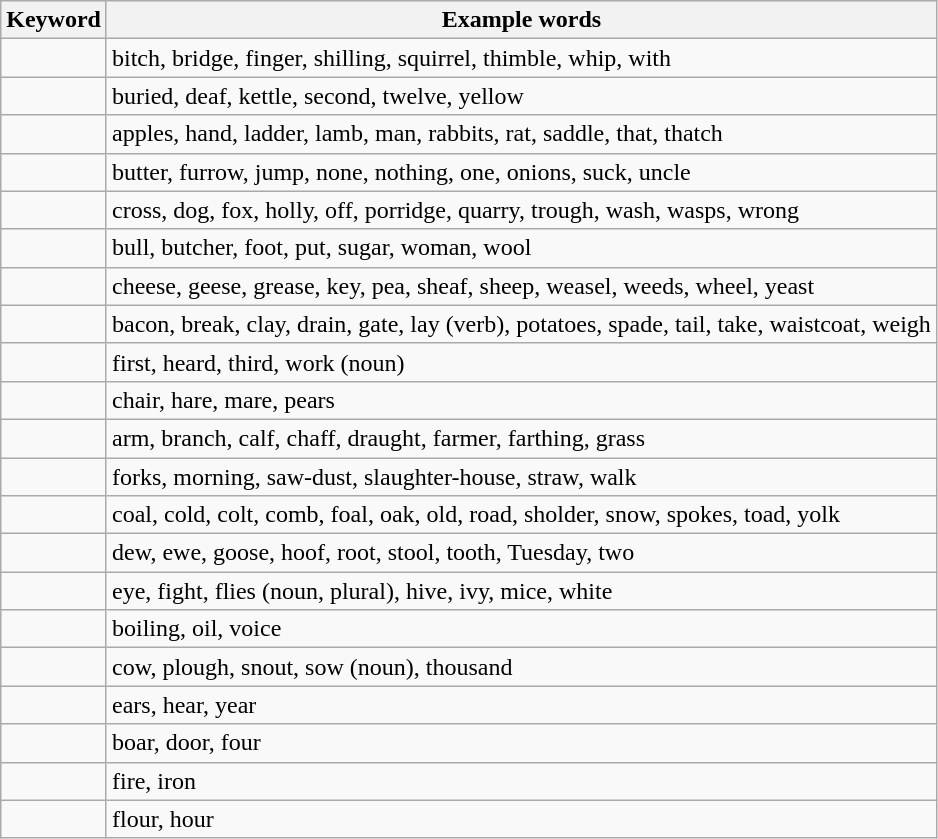<table class="wikitable sortable">
<tr>
<th>Keyword</th>
<th>Example words</th>
</tr>
<tr>
<td></td>
<td>bitch, bridge, finger, shilling, squirrel, thimble, whip, with</td>
</tr>
<tr>
<td></td>
<td>buried, deaf, kettle, second, twelve, yellow</td>
</tr>
<tr>
<td></td>
<td>apples, hand, ladder, lamb, man, rabbits, rat, saddle, that, thatch</td>
</tr>
<tr>
<td></td>
<td>butter, furrow, jump, none, nothing, one, onions, suck, uncle</td>
</tr>
<tr>
<td></td>
<td>cross, dog, fox, holly, off, porridge, quarry, trough, wash, wasps, wrong</td>
</tr>
<tr>
<td></td>
<td>bull, butcher, foot, put, sugar, woman, wool</td>
</tr>
<tr>
<td></td>
<td>cheese, geese, grease, key, pea, sheaf, sheep, weasel, weeds, wheel, yeast</td>
</tr>
<tr>
<td></td>
<td>bacon, break, clay, drain, gate, lay (verb), potatoes, spade, tail, take, waistcoat, weigh</td>
</tr>
<tr>
<td></td>
<td>first, heard, third, work (noun)</td>
</tr>
<tr>
<td></td>
<td>chair, hare, mare, pears</td>
</tr>
<tr>
<td></td>
<td>arm, branch, calf, chaff, draught, farmer, farthing, grass</td>
</tr>
<tr>
<td></td>
<td>forks, morning, saw-dust, slaughter-house, straw, walk</td>
</tr>
<tr>
<td></td>
<td>coal, cold, colt, comb, foal, oak, old, road, sholder, snow, spokes, toad, yolk</td>
</tr>
<tr>
<td></td>
<td>dew, ewe, goose, hoof, root, stool, tooth, Tuesday, two</td>
</tr>
<tr>
<td></td>
<td>eye, fight, flies (noun, plural), hive, ivy, mice, white</td>
</tr>
<tr>
<td></td>
<td>boiling, oil, voice</td>
</tr>
<tr>
<td></td>
<td>cow, plough, snout, sow (noun), thousand</td>
</tr>
<tr>
<td></td>
<td>ears, hear, year</td>
</tr>
<tr>
<td></td>
<td>boar, door, four</td>
</tr>
<tr>
<td></td>
<td>fire, iron</td>
</tr>
<tr>
<td></td>
<td>flour, hour</td>
</tr>
</table>
